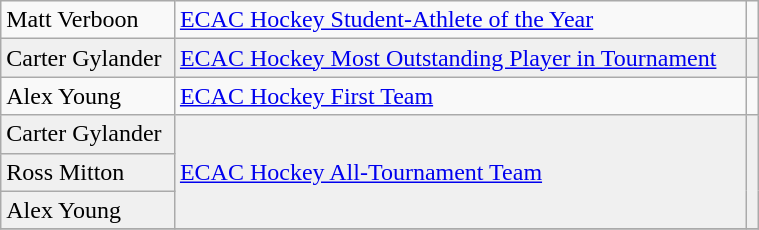<table class="wikitable" width=40%>
<tr>
<td>Matt Verboon</td>
<td><a href='#'>ECAC Hockey Student-Athlete of the Year</a></td>
<td></td>
</tr>
<tr bgcolor=f0f0f0>
<td>Carter Gylander</td>
<td><a href='#'>ECAC Hockey Most Outstanding Player in Tournament</a></td>
<td></td>
</tr>
<tr>
<td>Alex Young</td>
<td rowspan=1><a href='#'>ECAC Hockey First Team</a></td>
<td rowspan=1></td>
</tr>
<tr bgcolor=f0f0f0>
<td>Carter Gylander</td>
<td rowspan=3><a href='#'>ECAC Hockey All-Tournament Team</a></td>
<td rowspan=3></td>
</tr>
<tr bgcolor=f0f0f0>
<td>Ross Mitton</td>
</tr>
<tr bgcolor=f0f0f0>
<td>Alex Young</td>
</tr>
<tr>
</tr>
</table>
